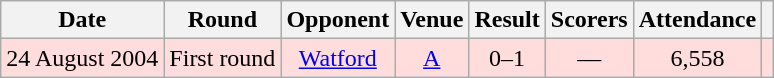<table class="wikitable" style="text-align:center">
<tr>
<th>Date</th>
<th>Round</th>
<th>Opponent</th>
<th>Venue</th>
<th>Result</th>
<th>Scorers</th>
<th>Attendance</th>
<th></th>
</tr>
<tr bgcolor="#FFDDDD">
<td>24 August 2004</td>
<td>First round</td>
<td><a href='#'>Watford</a></td>
<td><a href='#'>A</a></td>
<td>0–1</td>
<td>—</td>
<td>6,558</td>
<td></td>
</tr>
</table>
